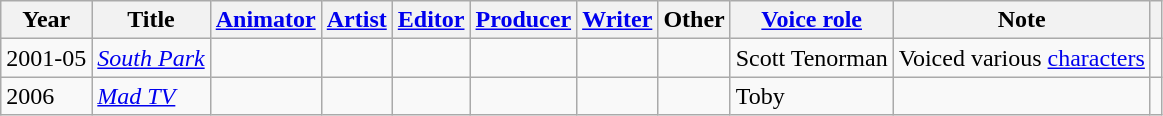<table class="wikitable plainrowheaders" style="margin-right: 0;">
<tr>
<th scope="col">Year</th>
<th scope="col">Title</th>
<th><a href='#'>Animator</a></th>
<th><a href='#'>Artist</a></th>
<th><a href='#'>Editor</a></th>
<th><a href='#'>Producer</a></th>
<th><a href='#'>Writer</a></th>
<th>Other</th>
<th><a href='#'>Voice role</a></th>
<th>Note</th>
<th scope="col" class="unsortable"></th>
</tr>
<tr>
<td>2001-05</td>
<td><em><a href='#'>South Park</a></em></td>
<td></td>
<td></td>
<td></td>
<td></td>
<td></td>
<td></td>
<td>Scott Tenorman</td>
<td>Voiced various <a href='#'>characters</a></td>
<td></td>
</tr>
<tr>
<td>2006</td>
<td><em><a href='#'>Mad TV</a></em></td>
<td></td>
<td></td>
<td></td>
<td></td>
<td></td>
<td></td>
<td>Toby</td>
<td></td>
<td></td>
</tr>
</table>
